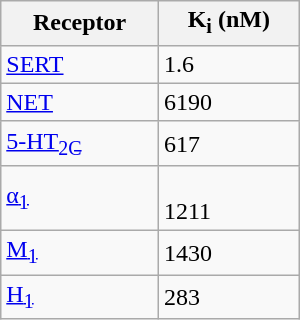<table class="wikitable" style="float:right;width:200px;margin:10px">
<tr>
<th>Receptor</th>
<th>K<sub>i</sub> (nM)</th>
</tr>
<tr>
<td><a href='#'>SERT</a></td>
<td>1.6</td>
</tr>
<tr>
<td><a href='#'>NET</a></td>
<td>6190</td>
</tr>
<tr>
<td><a href='#'>5-HT<sub>2C</sub></a></td>
<td>617</td>
</tr>
<tr>
<td><a href='#'>α<sub>1</sub></a></td>
<td><br>1211</td>
</tr>
<tr>
<td><a href='#'>M<sub>1</sub></a></td>
<td>1430</td>
</tr>
<tr>
<td><a href='#'>H<sub>1</sub></a></td>
<td>283</td>
</tr>
</table>
